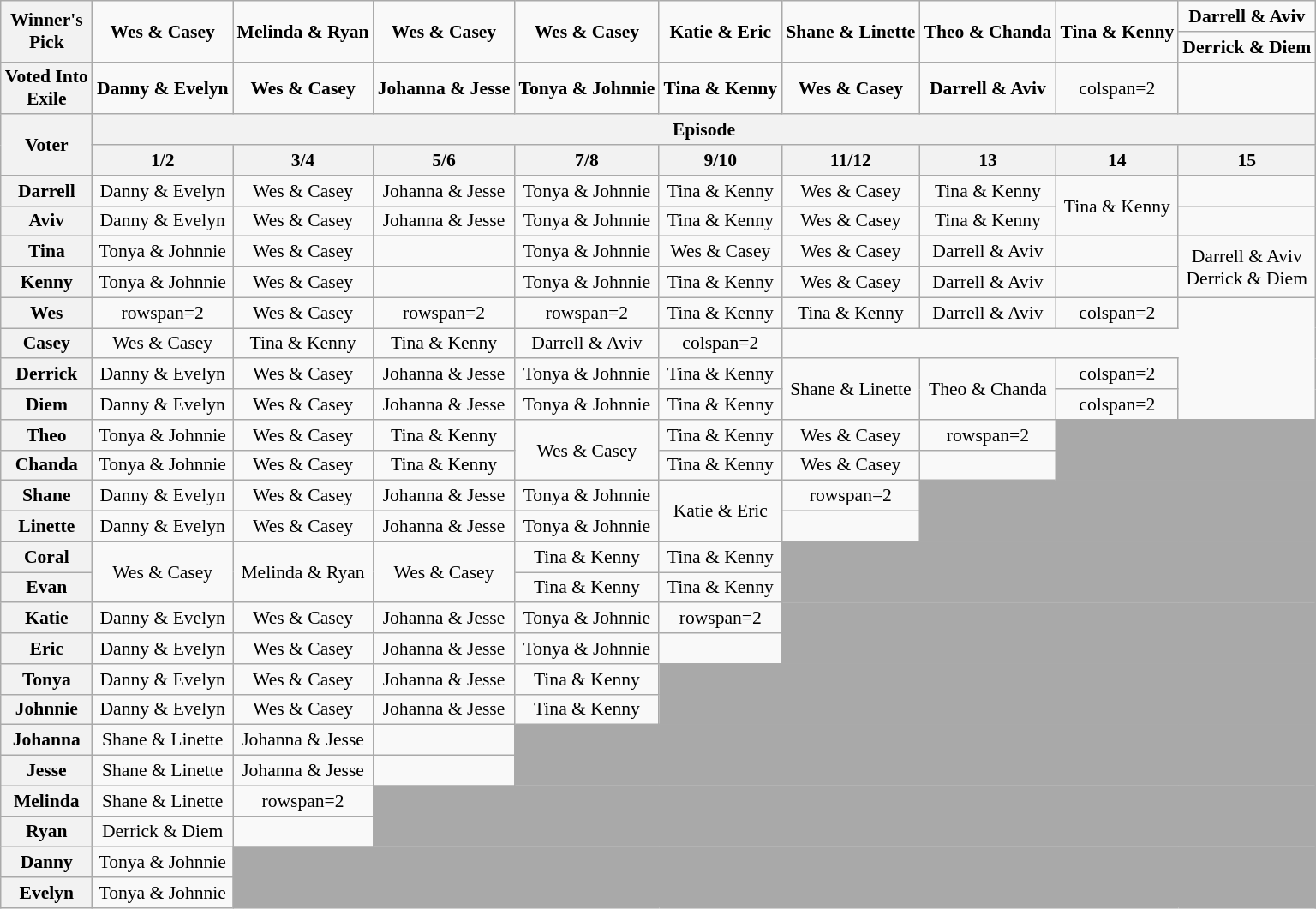<table class="wikitable" style="text-align:center; font-size:90%; white-space:nowrap">
<tr>
<th rowspan=2>Winner's<br>Pick</th>
<td rowspan=2><strong>Wes & Casey</strong><br></td>
<td rowspan=2><strong>Melinda & Ryan</strong><br></td>
<td rowspan=2><strong>Wes & Casey</strong><br></td>
<td rowspan=2><strong>Wes & Casey</strong><br></td>
<td rowspan=2><strong>Katie & Eric</strong><br></td>
<td rowspan=2><strong>Shane & Linette</strong><br></td>
<td rowspan=2><strong>Theo & Chanda</strong><br></td>
<td rowspan=2><strong>Tina & Kenny</strong><br></td>
<td><strong>Darrell & Aviv</strong><br></td>
</tr>
<tr>
<td><strong>Derrick & Diem</strong><br></td>
</tr>
<tr>
<th>Voted Into<br>Exile</th>
<td><strong>Danny & Evelyn</strong><br></td>
<td><strong>Wes & Casey</strong><br></td>
<td><strong>Johanna & Jesse</strong><br></td>
<td><strong>Tonya & Johnnie</strong><br></td>
<td><strong>Tina & Kenny</strong><br></td>
<td><strong>Wes & Casey</strong><br></td>
<td><strong>Darrell & Aviv</strong><br></td>
<td>colspan=2 </td>
</tr>
<tr>
<th rowspan=2>Voter</th>
<th colspan=16>Episode</th>
</tr>
<tr>
<th>1/2</th>
<th>3/4</th>
<th>5/6</th>
<th>7/8</th>
<th>9/10</th>
<th>11/12</th>
<th>13</th>
<th>14</th>
<th>15</th>
</tr>
<tr>
<th>Darrell</th>
<td>Danny & Evelyn</td>
<td>Wes & Casey</td>
<td>Johanna & Jesse</td>
<td>Tonya & Johnnie</td>
<td>Tina & Kenny</td>
<td>Wes & Casey</td>
<td>Tina & Kenny</td>
<td rowspan=2>Tina & Kenny</td>
<td></td>
</tr>
<tr>
<th>Aviv</th>
<td>Danny & Evelyn</td>
<td>Wes & Casey</td>
<td>Johanna & Jesse</td>
<td>Tonya & Johnnie</td>
<td>Tina & Kenny</td>
<td>Wes & Casey</td>
<td>Tina & Kenny</td>
<td></td>
</tr>
<tr>
<th>Tina</th>
<td>Tonya & Johnnie</td>
<td>Wes & Casey</td>
<td></td>
<td>Tonya & Johnnie</td>
<td>Wes & Casey</td>
<td>Wes & Casey</td>
<td>Darrell & Aviv</td>
<td></td>
<td rowspan=2>Darrell & Aviv<br>Derrick & Diem</td>
</tr>
<tr>
<th>Kenny</th>
<td>Tonya & Johnnie</td>
<td>Wes & Casey</td>
<td></td>
<td>Tonya & Johnnie</td>
<td>Tina & Kenny</td>
<td>Wes & Casey</td>
<td>Darrell & Aviv</td>
<td></td>
</tr>
<tr>
<th>Wes</th>
<td>rowspan=2 </td>
<td>Wes & Casey</td>
<td>rowspan=2 </td>
<td>rowspan=2 </td>
<td>Tina & Kenny</td>
<td>Tina & Kenny</td>
<td>Darrell & Aviv</td>
<td>colspan=2 </td>
</tr>
<tr>
<th>Casey</th>
<td>Wes & Casey</td>
<td>Tina & Kenny</td>
<td>Tina & Kenny</td>
<td>Darrell & Aviv</td>
<td>colspan=2 </td>
</tr>
<tr>
<th>Derrick</th>
<td>Danny & Evelyn</td>
<td>Wes & Casey</td>
<td>Johanna & Jesse</td>
<td>Tonya & Johnnie</td>
<td>Tina & Kenny</td>
<td rowspan=2>Shane & Linette</td>
<td rowspan=2>Theo & Chanda</td>
<td>colspan=2 </td>
</tr>
<tr>
<th>Diem</th>
<td>Danny & Evelyn</td>
<td>Wes & Casey</td>
<td>Johanna & Jesse</td>
<td>Tonya & Johnnie</td>
<td>Tina & Kenny</td>
<td>colspan=2 </td>
</tr>
<tr>
<th>Theo</th>
<td>Tonya & Johnnie</td>
<td>Wes & Casey</td>
<td>Tina & Kenny</td>
<td rowspan=2>Wes & Casey</td>
<td>Tina & Kenny</td>
<td>Wes & Casey</td>
<td>rowspan=2 </td>
<td style="background:darkgrey;" rowspan="2" colspan="2"></td>
</tr>
<tr>
<th>Chanda</th>
<td>Tonya & Johnnie</td>
<td>Wes & Casey</td>
<td>Tina & Kenny</td>
<td>Tina & Kenny</td>
<td>Wes & Casey</td>
</tr>
<tr>
<th>Shane</th>
<td>Danny & Evelyn</td>
<td>Wes & Casey</td>
<td>Johanna & Jesse</td>
<td>Tonya & Johnnie</td>
<td rowspan=2>Katie & Eric</td>
<td>rowspan=2 </td>
<td style="background:darkgrey;" rowspan="2" colspan="3"></td>
</tr>
<tr>
<th>Linette</th>
<td>Danny & Evelyn</td>
<td>Wes & Casey</td>
<td>Johanna & Jesse</td>
<td>Tonya & Johnnie</td>
</tr>
<tr>
<th>Coral</th>
<td rowspan=2>Wes & Casey</td>
<td rowspan=2>Melinda & Ryan</td>
<td rowspan=2>Wes & Casey</td>
<td>Tina & Kenny</td>
<td>Tina & Kenny</td>
<td style="background:darkgrey;" rowspan="2" colspan="4"></td>
</tr>
<tr>
<th>Evan</th>
<td>Tina & Kenny</td>
<td>Tina & Kenny</td>
</tr>
<tr>
<th>Katie</th>
<td>Danny & Evelyn</td>
<td>Wes & Casey</td>
<td>Johanna & Jesse</td>
<td>Tonya & Johnnie</td>
<td>rowspan=2 </td>
<td style="background:darkgrey;" rowspan="2" colspan="4"></td>
</tr>
<tr>
<th>Eric</th>
<td>Danny & Evelyn</td>
<td>Wes & Casey</td>
<td>Johanna & Jesse</td>
<td>Tonya & Johnnie</td>
</tr>
<tr>
<th>Tonya</th>
<td>Danny & Evelyn</td>
<td>Wes & Casey</td>
<td>Johanna & Jesse</td>
<td>Tina & Kenny</td>
<td style="background:darkgrey;" rowspan="2" colspan="5"></td>
</tr>
<tr>
<th>Johnnie</th>
<td>Danny & Evelyn</td>
<td>Wes & Casey</td>
<td>Johanna & Jesse</td>
<td>Tina & Kenny</td>
</tr>
<tr>
<th>Johanna</th>
<td>Shane & Linette</td>
<td>Johanna & Jesse</td>
<td></td>
<td style="background:darkgrey;" rowspan="2" colspan="6"></td>
</tr>
<tr>
<th>Jesse</th>
<td>Shane & Linette</td>
<td>Johanna & Jesse</td>
<td></td>
</tr>
<tr>
<th>Melinda</th>
<td>Shane & Linette</td>
<td>rowspan=2 </td>
<td style="background:darkgrey;" rowspan="2" colspan="7"></td>
</tr>
<tr>
<th>Ryan</th>
<td>Derrick & Diem</td>
</tr>
<tr>
<th>Danny</th>
<td>Tonya & Johnnie</td>
<td style="background:darkgrey;" rowspan="2" colspan="8"></td>
</tr>
<tr>
<th>Evelyn</th>
<td>Tonya & Johnnie</td>
</tr>
</table>
